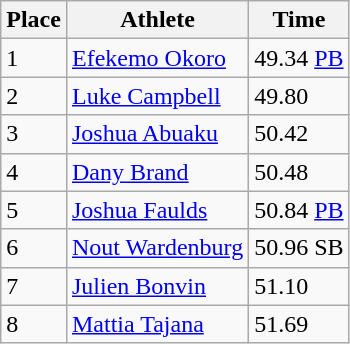<table class="wikitable">
<tr>
<th>Place</th>
<th>Athlete</th>
<th>Time</th>
</tr>
<tr>
<td>1</td>
<td><a href='#'>Efekemo Okoro</a></td>
<td>49.34 <a href='#'>PB</a></td>
</tr>
<tr>
<td>2</td>
<td><a href='#'>Luke Campbell</a></td>
<td>49.80</td>
</tr>
<tr>
<td>3</td>
<td><a href='#'>Joshua Abuaku</a></td>
<td>50.42</td>
</tr>
<tr>
<td>4</td>
<td><a href='#'>Dany Brand</a></td>
<td>50.48</td>
</tr>
<tr>
<td>5</td>
<td><a href='#'>Joshua Faulds</a></td>
<td>50.84 <a href='#'>PB</a></td>
</tr>
<tr>
<td>6</td>
<td><a href='#'>Nout Wardenburg</a></td>
<td>50.96 SB</td>
</tr>
<tr>
<td>7</td>
<td><a href='#'>Julien Bonvin</a></td>
<td>51.10</td>
</tr>
<tr>
<td>8</td>
<td><a href='#'>Mattia Tajana</a></td>
<td>51.69</td>
</tr>
</table>
